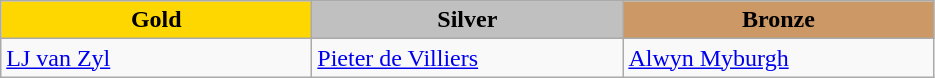<table class="wikitable" style="text-align:left">
<tr align="center">
<td width=200 bgcolor=gold><strong>Gold</strong></td>
<td width=200 bgcolor=silver><strong>Silver</strong></td>
<td width=200 bgcolor=CC9966><strong>Bronze</strong></td>
</tr>
<tr>
<td><a href='#'>LJ van Zyl</a><br><em></em></td>
<td><a href='#'>Pieter de Villiers</a><br><em></em></td>
<td><a href='#'>Alwyn Myburgh</a><br><em></em></td>
</tr>
</table>
